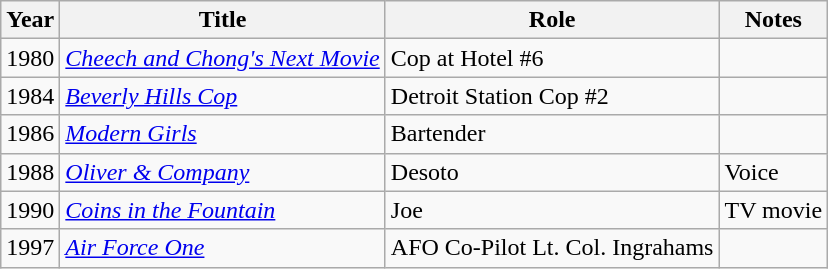<table class="wikitable">
<tr>
<th>Year</th>
<th>Title</th>
<th>Role</th>
<th class="unsortable">Notes</th>
</tr>
<tr>
<td>1980</td>
<td><em><a href='#'>Cheech and Chong's Next Movie</a></em></td>
<td>Cop at Hotel #6</td>
<td></td>
</tr>
<tr>
<td>1984</td>
<td><em><a href='#'>Beverly Hills Cop</a></em></td>
<td>Detroit Station Cop #2</td>
<td></td>
</tr>
<tr>
<td>1986</td>
<td><em><a href='#'>Modern Girls</a></em></td>
<td>Bartender</td>
<td></td>
</tr>
<tr>
<td>1988</td>
<td><em><a href='#'>Oliver & Company</a></em></td>
<td>Desoto</td>
<td>Voice</td>
</tr>
<tr>
<td>1990</td>
<td><em><a href='#'>Coins in the Fountain</a></em></td>
<td>Joe</td>
<td>TV movie</td>
</tr>
<tr>
<td>1997</td>
<td><em><a href='#'>Air Force One</a></em></td>
<td>AFO Co-Pilot Lt. Col. Ingrahams</td>
<td></td>
</tr>
</table>
